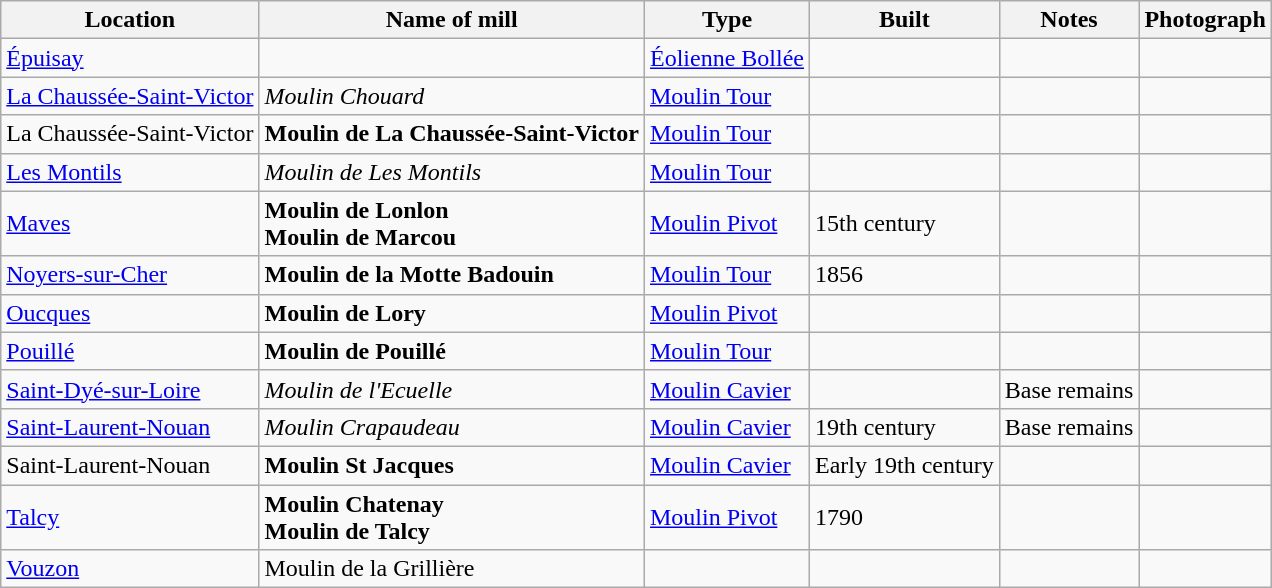<table class="wikitable">
<tr>
<th>Location</th>
<th>Name of mill</th>
<th>Type</th>
<th>Built</th>
<th>Notes</th>
<th>Photograph</th>
</tr>
<tr>
<td><a href='#'>Épuisay</a></td>
<td></td>
<td><a href='#'>Éolienne Bollée</a></td>
<td></td>
<td></td>
<td></td>
</tr>
<tr>
<td><a href='#'>La Chaussée-Saint-Victor</a></td>
<td><em>Moulin Chouard</em></td>
<td><a href='#'>Moulin Tour</a></td>
<td></td>
<td> </td>
<td></td>
</tr>
<tr>
<td>La Chaussée-Saint-Victor</td>
<td><strong>Moulin de La Chaussée-Saint-Victor</strong></td>
<td><a href='#'>Moulin Tour</a></td>
<td></td>
<td> </td>
<td></td>
</tr>
<tr>
<td><a href='#'>Les Montils</a></td>
<td><em>Moulin de Les Montils</em></td>
<td><a href='#'>Moulin Tour</a></td>
<td></td>
<td> </td>
<td></td>
</tr>
<tr>
<td><a href='#'>Maves</a></td>
<td><strong>Moulin de Lonlon<br>Moulin de Marcou</strong></td>
<td><a href='#'>Moulin Pivot</a></td>
<td>15th century</td>
<td> </td>
<td></td>
</tr>
<tr>
<td><a href='#'>Noyers-sur-Cher</a></td>
<td><strong>Moulin de la Motte Badouin</strong></td>
<td><a href='#'>Moulin Tour</a></td>
<td>1856</td>
<td> </td>
<td></td>
</tr>
<tr>
<td><a href='#'>Oucques</a></td>
<td><strong>Moulin de Lory</strong></td>
<td><a href='#'>Moulin Pivot</a></td>
<td></td>
<td> </td>
<td></td>
</tr>
<tr>
<td><a href='#'>Pouillé</a></td>
<td><strong>Moulin de Pouillé</strong></td>
<td><a href='#'>Moulin Tour</a></td>
<td></td>
<td> </td>
<td></td>
</tr>
<tr>
<td><a href='#'>Saint-Dyé-sur-Loire</a></td>
<td><em>Moulin de l'Ecuelle</em></td>
<td><a href='#'>Moulin Cavier</a></td>
<td></td>
<td>Base remains<br> </td>
<td></td>
</tr>
<tr>
<td><a href='#'>Saint-Laurent-Nouan</a></td>
<td><em>Moulin Crapaudeau</em></td>
<td><a href='#'>Moulin Cavier</a></td>
<td>19th century</td>
<td>Base remains<br> </td>
<td></td>
</tr>
<tr>
<td>Saint-Laurent-Nouan</td>
<td><strong>Moulin St Jacques</strong></td>
<td><a href='#'>Moulin Cavier</a></td>
<td>Early 19th century</td>
<td> </td>
<td></td>
</tr>
<tr>
<td><a href='#'>Talcy</a></td>
<td><strong>Moulin Chatenay<br>Moulin de Talcy</strong></td>
<td><a href='#'>Moulin Pivot</a></td>
<td>1790</td>
<td> </td>
<td></td>
</tr>
<tr>
<td><a href='#'>Vouzon</a></td>
<td>Moulin de la Grillière</td>
<td></td>
<td></td>
<td></td>
<td></td>
</tr>
</table>
